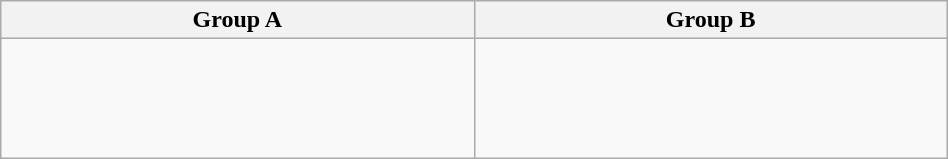<table class="wikitable" width=50%>
<tr>
<th width=50%>Group A</th>
<th width=50%>Group B</th>
</tr>
<tr>
<td valign=top><br><br>
<br>
<br>
</td>
<td valign=top><br><br>
<br>
</td>
</tr>
</table>
